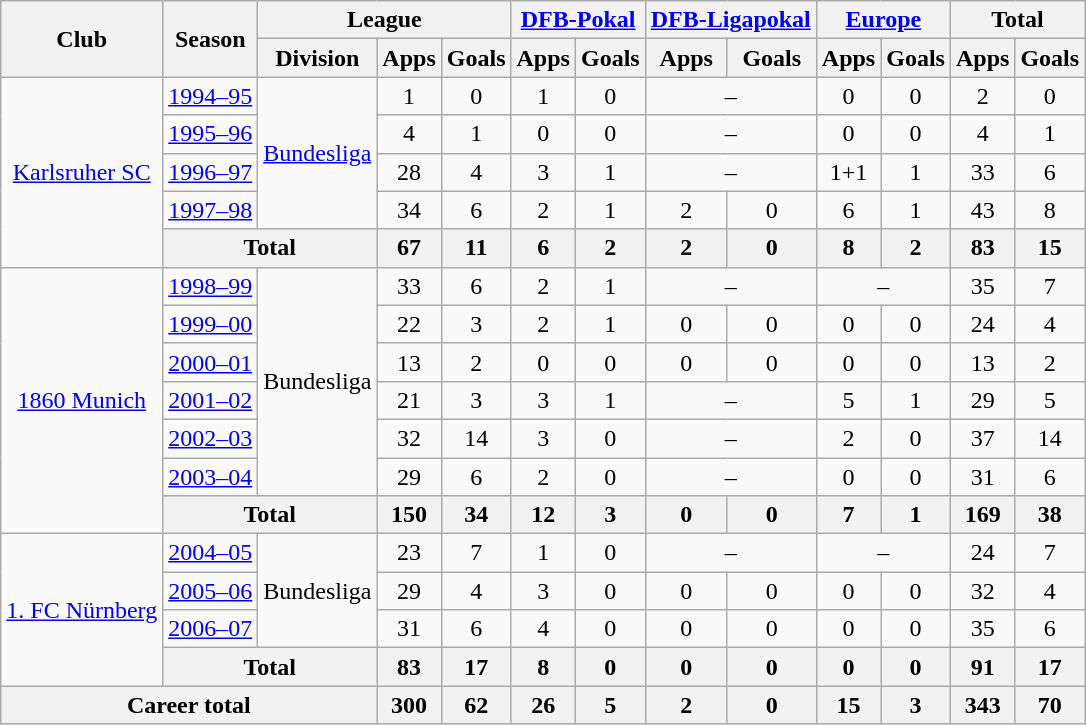<table class="wikitable" style="text-align:center">
<tr>
<th rowspan="2">Club</th>
<th rowspan="2">Season</th>
<th colspan="3">League</th>
<th colspan="2"><a href='#'>DFB-Pokal</a></th>
<th colspan="2"><a href='#'>DFB-Ligapokal</a></th>
<th colspan="2"><a href='#'>Europe</a></th>
<th colspan="2">Total</th>
</tr>
<tr>
<th>Division</th>
<th>Apps</th>
<th>Goals</th>
<th>Apps</th>
<th>Goals</th>
<th>Apps</th>
<th>Goals</th>
<th>Apps</th>
<th>Goals</th>
<th>Apps</th>
<th>Goals</th>
</tr>
<tr>
<td rowspan="5"><a href='#'>Karlsruher SC</a></td>
<td><a href='#'>1994–95</a></td>
<td rowspan="4"><a href='#'>Bundesliga</a></td>
<td>1</td>
<td>0</td>
<td>1</td>
<td>0</td>
<td colspan="2">–</td>
<td>0</td>
<td>0</td>
<td>2</td>
<td>0</td>
</tr>
<tr>
<td><a href='#'>1995–96</a></td>
<td>4</td>
<td>1</td>
<td>0</td>
<td>0</td>
<td colspan="2">–</td>
<td>0</td>
<td>0</td>
<td>4</td>
<td>1</td>
</tr>
<tr>
<td><a href='#'>1996–97</a></td>
<td>28</td>
<td>4</td>
<td>3</td>
<td>1</td>
<td colspan="2">–</td>
<td>1+1</td>
<td>1</td>
<td>33</td>
<td>6</td>
</tr>
<tr>
<td><a href='#'>1997–98</a></td>
<td>34</td>
<td>6</td>
<td>2</td>
<td>1</td>
<td>2</td>
<td>0</td>
<td>6</td>
<td>1</td>
<td>43</td>
<td>8</td>
</tr>
<tr>
<th colspan="2">Total</th>
<th>67</th>
<th>11</th>
<th>6</th>
<th>2</th>
<th>2</th>
<th>0</th>
<th>8</th>
<th>2</th>
<th>83</th>
<th>15</th>
</tr>
<tr>
<td rowspan="7"><a href='#'>1860 Munich</a></td>
<td><a href='#'>1998–99</a></td>
<td rowspan="6">Bundesliga</td>
<td>33</td>
<td>6</td>
<td>2</td>
<td>1</td>
<td colspan="2">–</td>
<td colspan="2">–</td>
<td>35</td>
<td>7</td>
</tr>
<tr>
<td><a href='#'>1999–00</a></td>
<td>22</td>
<td>3</td>
<td>2</td>
<td>1</td>
<td>0</td>
<td>0</td>
<td>0</td>
<td>0</td>
<td>24</td>
<td>4</td>
</tr>
<tr>
<td><a href='#'>2000–01</a></td>
<td>13</td>
<td>2</td>
<td>0</td>
<td>0</td>
<td>0</td>
<td>0</td>
<td>0</td>
<td>0</td>
<td>13</td>
<td>2</td>
</tr>
<tr>
<td><a href='#'>2001–02</a></td>
<td>21</td>
<td>3</td>
<td>3</td>
<td>1</td>
<td colspan="2">–</td>
<td>5</td>
<td>1</td>
<td>29</td>
<td>5</td>
</tr>
<tr>
<td><a href='#'>2002–03</a></td>
<td>32</td>
<td>14</td>
<td>3</td>
<td>0</td>
<td colspan="2">–</td>
<td>2</td>
<td>0</td>
<td>37</td>
<td>14</td>
</tr>
<tr>
<td><a href='#'>2003–04</a></td>
<td>29</td>
<td>6</td>
<td>2</td>
<td>0</td>
<td colspan="2">–</td>
<td>0</td>
<td>0</td>
<td>31</td>
<td>6</td>
</tr>
<tr>
<th colspan="2">Total</th>
<th>150</th>
<th>34</th>
<th>12</th>
<th>3</th>
<th>0</th>
<th>0</th>
<th>7</th>
<th>1</th>
<th>169</th>
<th>38</th>
</tr>
<tr>
<td rowspan="4"><a href='#'>1. FC Nürnberg</a></td>
<td><a href='#'>2004–05</a></td>
<td rowspan="3">Bundesliga</td>
<td>23</td>
<td>7</td>
<td>1</td>
<td>0</td>
<td colspan="2">–</td>
<td colspan="2">–</td>
<td>24</td>
<td>7</td>
</tr>
<tr>
<td><a href='#'>2005–06</a></td>
<td>29</td>
<td>4</td>
<td>3</td>
<td>0</td>
<td>0</td>
<td>0</td>
<td>0</td>
<td>0</td>
<td>32</td>
<td>4</td>
</tr>
<tr>
<td><a href='#'>2006–07</a></td>
<td>31</td>
<td>6</td>
<td>4</td>
<td>0</td>
<td>0</td>
<td>0</td>
<td>0</td>
<td>0</td>
<td>35</td>
<td>6</td>
</tr>
<tr>
<th colspan="2">Total</th>
<th>83</th>
<th>17</th>
<th>8</th>
<th>0</th>
<th>0</th>
<th>0</th>
<th>0</th>
<th>0</th>
<th>91</th>
<th>17</th>
</tr>
<tr>
<th colspan="3">Career total</th>
<th>300</th>
<th>62</th>
<th>26</th>
<th>5</th>
<th>2</th>
<th>0</th>
<th>15</th>
<th>3</th>
<th>343</th>
<th>70</th>
</tr>
</table>
